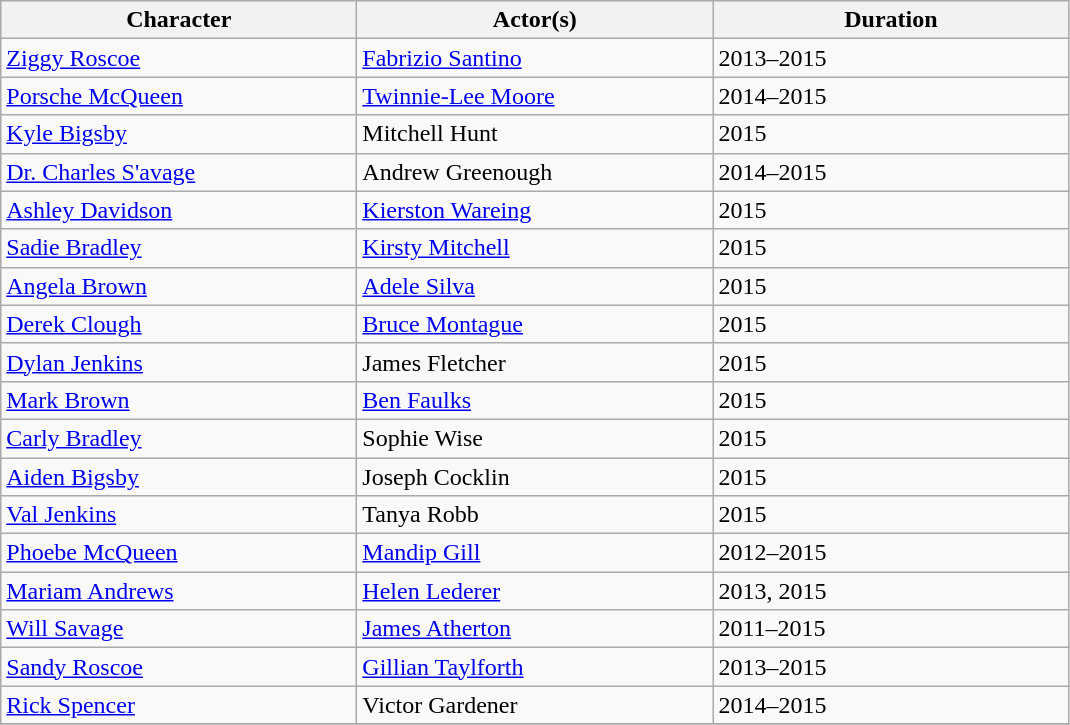<table class="wikitable sortable sticky-header">
<tr>
<th scope="col" style="width:230px;">Character</th>
<th scope="col" style="width:230px;">Actor(s)</th>
<th scope="col" style="width:230px;">Duration</th>
</tr>
<tr>
<td><a href='#'>Ziggy Roscoe</a></td>
<td><a href='#'>Fabrizio Santino</a></td>
<td>2013–2015</td>
</tr>
<tr>
<td><a href='#'>Porsche McQueen</a></td>
<td><a href='#'>Twinnie-Lee Moore</a></td>
<td>2014–2015</td>
</tr>
<tr>
<td><a href='#'>Kyle Bigsby</a></td>
<td>Mitchell Hunt</td>
<td>2015</td>
</tr>
<tr>
<td><a href='#'>Dr. Charles S'avage</a></td>
<td>Andrew Greenough</td>
<td>2014–2015</td>
</tr>
<tr>
<td><a href='#'>Ashley Davidson</a></td>
<td><a href='#'>Kierston Wareing</a></td>
<td>2015</td>
</tr>
<tr>
<td><a href='#'>Sadie Bradley</a></td>
<td><a href='#'>Kirsty Mitchell</a></td>
<td>2015</td>
</tr>
<tr>
<td><a href='#'>Angela Brown</a></td>
<td><a href='#'>Adele Silva</a></td>
<td>2015</td>
</tr>
<tr>
<td><a href='#'>Derek Clough</a></td>
<td><a href='#'>Bruce Montague</a></td>
<td>2015</td>
</tr>
<tr>
<td><a href='#'>Dylan Jenkins</a></td>
<td>James Fletcher</td>
<td>2015</td>
</tr>
<tr>
<td><a href='#'>Mark Brown</a></td>
<td><a href='#'>Ben Faulks</a></td>
<td>2015</td>
</tr>
<tr>
<td><a href='#'>Carly Bradley</a></td>
<td>Sophie Wise</td>
<td>2015</td>
</tr>
<tr>
<td><a href='#'>Aiden Bigsby</a></td>
<td>Joseph Cocklin</td>
<td>2015</td>
</tr>
<tr>
<td><a href='#'>Val Jenkins</a></td>
<td>Tanya Robb</td>
<td>2015</td>
</tr>
<tr>
<td><a href='#'>Phoebe McQueen</a></td>
<td><a href='#'>Mandip Gill</a></td>
<td>2012–2015</td>
</tr>
<tr>
<td><a href='#'>Mariam Andrews</a></td>
<td><a href='#'>Helen Lederer</a></td>
<td>2013, 2015</td>
</tr>
<tr>
<td><a href='#'>Will Savage</a></td>
<td><a href='#'>James Atherton</a></td>
<td>2011–2015</td>
</tr>
<tr>
<td><a href='#'>Sandy Roscoe</a></td>
<td><a href='#'>Gillian Taylforth</a></td>
<td>2013–2015</td>
</tr>
<tr>
<td><a href='#'>Rick Spencer</a></td>
<td>Victor Gardener</td>
<td>2014–2015</td>
</tr>
<tr>
</tr>
</table>
